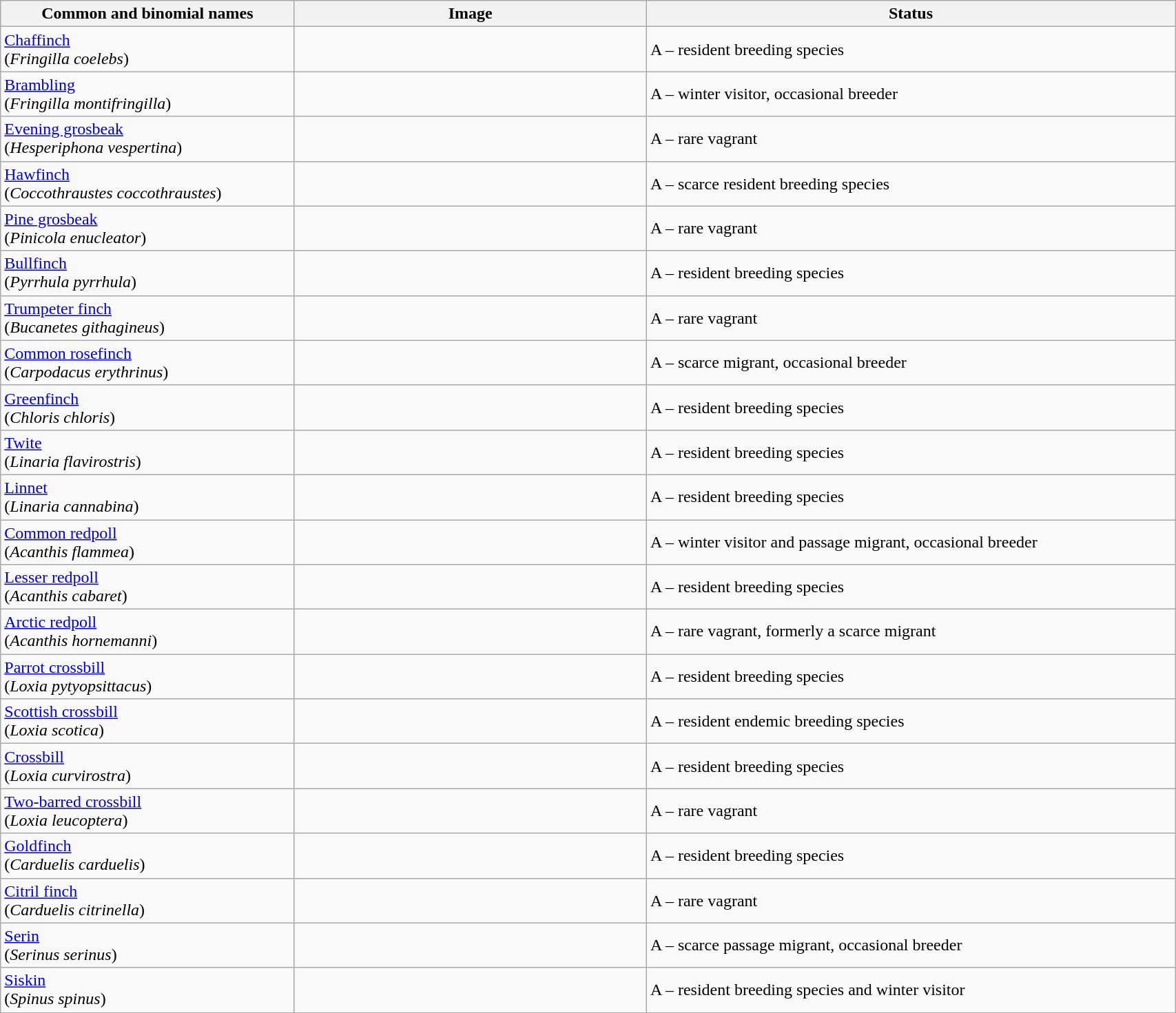<table width=90% class="wikitable">
<tr>
<th width=25%>Common and binomial names</th>
<th width=30%>Image</th>
<th width=45%>Status</th>
</tr>
<tr>
<td><a href='#'>Chaffinch</a><br>(<em>Fringilla coelebs</em>)</td>
<td></td>
<td>A – resident breeding species</td>
</tr>
<tr>
<td><a href='#'>Brambling</a><br>(<em>Fringilla montifringilla</em>)</td>
<td></td>
<td>A – winter visitor, occasional breeder</td>
</tr>
<tr>
<td><a href='#'>Evening grosbeak</a><br>(<em>Hesperiphona vespertina</em>)</td>
<td></td>
<td>A – rare vagrant</td>
</tr>
<tr>
<td><a href='#'>Hawfinch</a><br>(<em>Coccothraustes coccothraustes</em>)</td>
<td></td>
<td>A – scarce resident breeding species</td>
</tr>
<tr>
<td><a href='#'>Pine grosbeak</a><br>(<em>Pinicola enucleator</em>)</td>
<td></td>
<td>A – rare vagrant</td>
</tr>
<tr>
<td><a href='#'>Bullfinch</a><br>(<em>Pyrrhula pyrrhula</em>)</td>
<td></td>
<td>A – resident breeding species</td>
</tr>
<tr>
<td><a href='#'>Trumpeter finch</a><br>(<em>Bucanetes githagineus</em>)</td>
<td></td>
<td>A – rare vagrant</td>
</tr>
<tr>
<td><a href='#'>Common rosefinch</a><br>(<em>Carpodacus erythrinus</em>)</td>
<td></td>
<td>A – scarce migrant, occasional breeder</td>
</tr>
<tr>
<td><a href='#'>Greenfinch</a><br>(<em>Chloris chloris</em>)</td>
<td></td>
<td>A – resident breeding species</td>
</tr>
<tr>
<td><a href='#'>Twite</a><br>(<em>Linaria flavirostris</em>)</td>
<td></td>
<td>A – resident breeding species</td>
</tr>
<tr>
<td><a href='#'>Linnet</a><br>(<em>Linaria cannabina</em>)</td>
<td></td>
<td>A – resident breeding species</td>
</tr>
<tr>
<td><a href='#'>Common redpoll</a><br>(<em>Acanthis flammea</em>)</td>
<td></td>
<td>A – winter visitor and passage migrant, occasional breeder</td>
</tr>
<tr>
<td><a href='#'>Lesser redpoll</a><br>(<em>Acanthis cabaret</em>)</td>
<td></td>
<td>A – resident breeding species</td>
</tr>
<tr>
<td><a href='#'>Arctic redpoll</a><br>(<em>Acanthis hornemanni</em>)</td>
<td></td>
<td>A – rare vagrant, formerly a scarce migrant</td>
</tr>
<tr>
<td><a href='#'>Parrot crossbill</a><br>(<em>Loxia pytyopsittacus</em>)</td>
<td></td>
<td>A – resident breeding species</td>
</tr>
<tr>
<td><a href='#'>Scottish crossbill</a><br>(<em>Loxia scotica</em>)</td>
<td></td>
<td>A – resident endemic breeding species</td>
</tr>
<tr>
<td><a href='#'>Crossbill</a><br>(<em>Loxia curvirostra</em>)</td>
<td></td>
<td>A – resident breeding species</td>
</tr>
<tr>
<td><a href='#'>Two-barred crossbill</a><br>(<em>Loxia leucoptera</em>)</td>
<td></td>
<td>A – rare vagrant</td>
</tr>
<tr>
<td><a href='#'>Goldfinch</a><br>(<em>Carduelis carduelis</em>)</td>
<td></td>
<td>A – resident breeding species</td>
</tr>
<tr>
<td><a href='#'>Citril finch</a><br>(<em>Carduelis citrinella</em>)</td>
<td></td>
<td>A – rare vagrant</td>
</tr>
<tr>
<td><a href='#'>Serin</a><br>(<em>Serinus serinus</em>)</td>
<td></td>
<td>A – scarce passage migrant, occasional breeder</td>
</tr>
<tr>
<td><a href='#'>Siskin</a><br>(<em>Spinus spinus</em>)</td>
<td></td>
<td>A – resident breeding species and winter visitor</td>
</tr>
</table>
